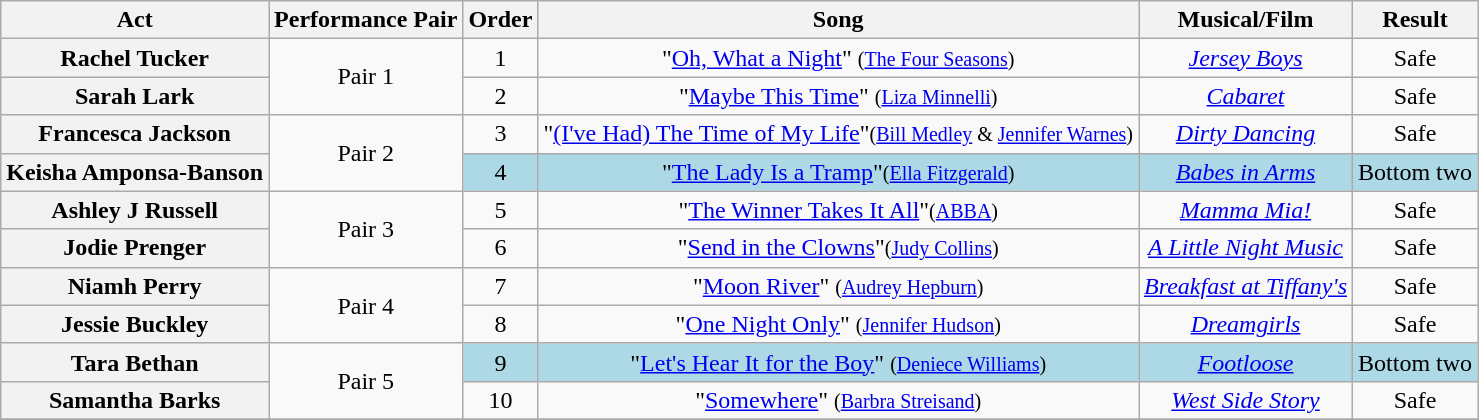<table class="wikitable plainrowheaders" style="text-align:center;">
<tr>
<th scope="col">Act</th>
<th scope="col">Performance Pair</th>
<th scope="col">Order</th>
<th scope="col">Song</th>
<th scope="col">Musical/Film</th>
<th scope="col">Result</th>
</tr>
<tr>
<th scope="row">Rachel Tucker</th>
<td rowspan="2">Pair 1</td>
<td>1</td>
<td>"<a href='#'>Oh, What a Night</a>" <small>(<a href='#'>The Four Seasons</a>)</small></td>
<td><em><a href='#'>Jersey Boys</a></em></td>
<td>Safe</td>
</tr>
<tr>
<th scope="row">Sarah Lark</th>
<td>2</td>
<td>"<a href='#'>Maybe This Time</a>" <small>(<a href='#'>Liza Minnelli</a>)</small></td>
<td><em><a href='#'>Cabaret</a></em></td>
<td>Safe</td>
</tr>
<tr>
<th scope="row">Francesca Jackson</th>
<td rowspan="2">Pair 2</td>
<td>3</td>
<td>"<a href='#'>(I've Had) The Time of My Life</a>"<small>(<a href='#'>Bill Medley</a> & <a href='#'>Jennifer Warnes</a>)</small></td>
<td><em><a href='#'>Dirty Dancing</a></em></td>
<td>Safe</td>
</tr>
<tr>
<th scope="row">Keisha Amponsa-Banson</th>
<td style = "background:lightblue">4</td>
<td style = "background:lightblue">"<a href='#'>The Lady Is a Tramp</a>"<small>(<a href='#'>Ella Fitzgerald</a>)</small></td>
<td style = "background:lightblue"><em><a href='#'>Babes in Arms</a></em></td>
<td style = "background:lightblue">Bottom two</td>
</tr>
<tr>
<th scope="row">Ashley J Russell</th>
<td rowspan="2">Pair 3</td>
<td>5</td>
<td>"<a href='#'>The Winner Takes It All</a>"<small>(<a href='#'>ABBA</a>)</small></td>
<td><em><a href='#'>Mamma Mia!</a></em></td>
<td>Safe</td>
</tr>
<tr>
<th scope="row">Jodie Prenger</th>
<td>6</td>
<td>"<a href='#'>Send in the Clowns</a>"<small>(<a href='#'>Judy Collins</a>)</small></td>
<td><em><a href='#'>A Little Night Music</a></em></td>
<td>Safe</td>
</tr>
<tr>
<th scope="row">Niamh Perry</th>
<td rowspan="2">Pair 4</td>
<td>7</td>
<td>"<a href='#'>Moon River</a>" <small>(<a href='#'>Audrey Hepburn</a>)</small></td>
<td><em><a href='#'>Breakfast at Tiffany's</a></em></td>
<td>Safe</td>
</tr>
<tr>
<th scope="row">Jessie Buckley</th>
<td>8</td>
<td>"<a href='#'>One Night Only</a>" <small>(<a href='#'>Jennifer Hudson</a>)</small></td>
<td><em><a href='#'>Dreamgirls</a></em></td>
<td>Safe</td>
</tr>
<tr>
<th scope="row">Tara Bethan</th>
<td rowspan="2">Pair 5</td>
<td style = "background:lightblue">9</td>
<td style = "background:lightblue">"<a href='#'>Let's Hear It for the Boy</a>" <small>(<a href='#'>Deniece Williams</a>)</small></td>
<td style = "background:lightblue"><em><a href='#'>Footloose</a></em></td>
<td style = "background:lightblue">Bottom two</td>
</tr>
<tr>
<th scope="row">Samantha Barks</th>
<td>10</td>
<td>"<a href='#'>Somewhere</a>" <small>(<a href='#'>Barbra Streisand</a>)</small></td>
<td><em><a href='#'>West Side Story</a></em></td>
<td>Safe</td>
</tr>
<tr>
</tr>
</table>
